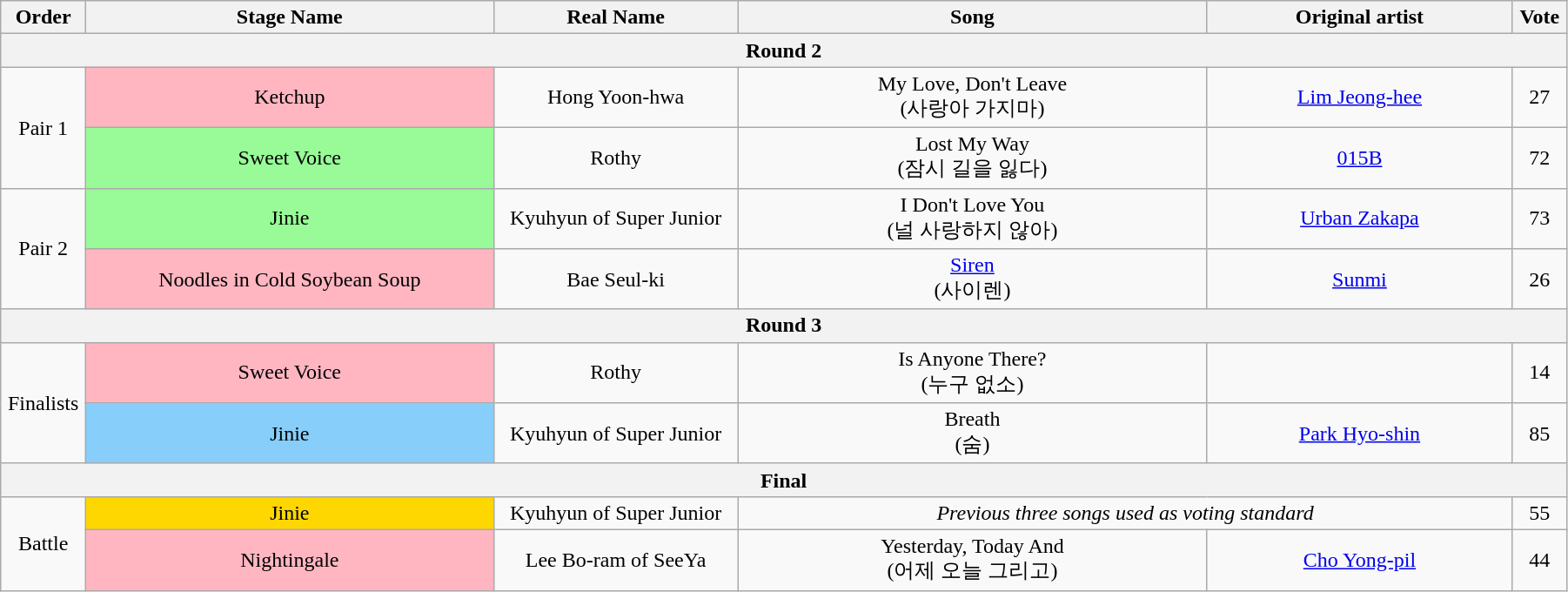<table class="wikitable" style="text-align:center; width:95%;">
<tr>
<th style="width:1%;">Order</th>
<th style="width:20%;">Stage Name</th>
<th style="width:12%;">Real Name</th>
<th style="width:23%;">Song</th>
<th style="width:15%;">Original artist</th>
<th style="width:1%;">Vote</th>
</tr>
<tr>
<th colspan=6>Round 2</th>
</tr>
<tr>
<td rowspan=2>Pair 1</td>
<td bgcolor="lightpink">Ketchup</td>
<td>Hong Yoon-hwa</td>
<td>My Love, Don't Leave<br>(사랑아 가지마)</td>
<td><a href='#'>Lim Jeong-hee</a></td>
<td>27</td>
</tr>
<tr>
<td bgcolor="palegreen">Sweet Voice</td>
<td>Rothy</td>
<td>Lost My Way<br>(잠시 길을 잃다)</td>
<td><a href='#'>015B</a></td>
<td>72</td>
</tr>
<tr>
<td rowspan=2>Pair 2</td>
<td bgcolor="palegreen">Jinie</td>
<td>Kyuhyun of Super Junior</td>
<td>I Don't Love You<br>(널 사랑하지 않아)</td>
<td><a href='#'>Urban Zakapa</a></td>
<td>73</td>
</tr>
<tr>
<td bgcolor="lightpink">Noodles in Cold Soybean Soup</td>
<td>Bae Seul-ki</td>
<td><a href='#'>Siren</a><br>(사이렌)</td>
<td><a href='#'>Sunmi</a></td>
<td>26</td>
</tr>
<tr>
<th colspan=6>Round 3</th>
</tr>
<tr>
<td rowspan=2>Finalists</td>
<td bgcolor="lightpink">Sweet Voice</td>
<td>Rothy</td>
<td>Is Anyone There?<br>(누구 없소)</td>
<td></td>
<td>14</td>
</tr>
<tr>
<td bgcolor="lightskyblue">Jinie</td>
<td>Kyuhyun of Super Junior</td>
<td>Breath<br>(숨)</td>
<td><a href='#'>Park Hyo-shin</a></td>
<td>85</td>
</tr>
<tr>
<th colspan=6>Final</th>
</tr>
<tr>
<td rowspan=2>Battle</td>
<td bgcolor="gold">Jinie</td>
<td>Kyuhyun of Super Junior</td>
<td colspan=2><em>Previous three songs used as voting standard</em></td>
<td>55</td>
</tr>
<tr>
<td bgcolor="lightpink">Nightingale</td>
<td>Lee Bo-ram of SeeYa</td>
<td>Yesterday, Today And<br>(어제 오늘 그리고)</td>
<td><a href='#'>Cho Yong-pil</a></td>
<td>44</td>
</tr>
</table>
